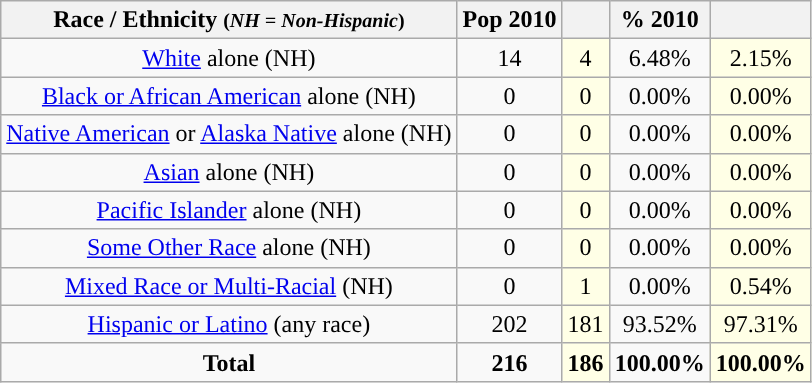<table class="wikitable" style="text-align:center;">
<tr>
<th>Race / Ethnicity <small>(<em>NH = Non-Hispanic</em>)</small></th>
<th>Pop 2010</th>
<th></th>
<th>% 2010</th>
<th></th>
</tr>
<tr>
<td><a href='#'>White</a> alone (NH)</td>
<td>14</td>
<td style='background: #ffffe6;'>4</td>
<td>6.48%</td>
<td style='background: #ffffe6;'>2.15%</td>
</tr>
<tr>
<td><a href='#'>Black or African American</a> alone (NH)</td>
<td>0</td>
<td style='background: #ffffe6;'>0</td>
<td>0.00%</td>
<td style='background: #ffffe6;'>0.00%</td>
</tr>
<tr>
<td><a href='#'>Native American</a> or <a href='#'>Alaska Native</a> alone (NH)</td>
<td>0</td>
<td style='background: #ffffe6;'>0</td>
<td>0.00%</td>
<td style='background: #ffffe6;'>0.00%</td>
</tr>
<tr>
<td><a href='#'>Asian</a> alone (NH)</td>
<td>0</td>
<td style='background: #ffffe6;'>0</td>
<td>0.00%</td>
<td style='background: #ffffe6;'>0.00%</td>
</tr>
<tr>
<td><a href='#'>Pacific Islander</a> alone (NH)</td>
<td>0</td>
<td style='background: #ffffe6;'>0</td>
<td>0.00%</td>
<td style='background: #ffffe6;'>0.00%</td>
</tr>
<tr>
<td><a href='#'>Some Other Race</a> alone (NH)</td>
<td>0</td>
<td style='background: #ffffe6;'>0</td>
<td>0.00%</td>
<td style='background: #ffffe6;'>0.00%</td>
</tr>
<tr>
<td><a href='#'>Mixed Race or Multi-Racial</a> (NH)</td>
<td>0</td>
<td style='background: #ffffe6;'>1</td>
<td>0.00%</td>
<td style='background: #ffffe6;'>0.54%</td>
</tr>
<tr>
<td><a href='#'>Hispanic or Latino</a> (any race)</td>
<td>202</td>
<td style='background: #ffffe6;'>181</td>
<td>93.52%</td>
<td style='background: #ffffe6;'>97.31%</td>
</tr>
<tr>
<td><strong>Total</strong></td>
<td><strong>216</strong></td>
<td style='background: #ffffe6;'><strong>186</strong></td>
<td><strong>100.00%</strong></td>
<td style='background: #ffffe6;'><strong>100.00%</strong></td>
</tr>
</table>
